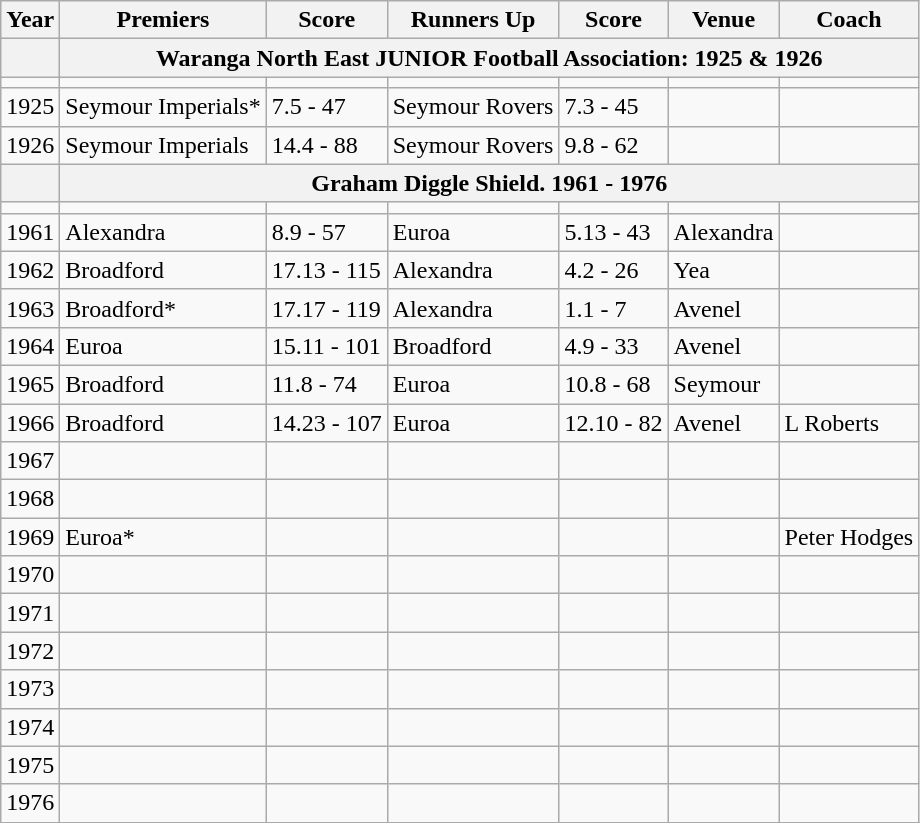<table class="wikitable collapsible collapsed">
<tr>
<th>Year</th>
<th><span><strong>Premiers</strong></span></th>
<th>Score</th>
<th>Runners Up</th>
<th>Score</th>
<th>Venue</th>
<th>Coach</th>
</tr>
<tr>
<th></th>
<th colspan=6>Waranga North East JUNIOR Football Association: 1925 & 1926</th>
</tr>
<tr>
<td></td>
<td></td>
<td></td>
<td></td>
<td></td>
<td></td>
<td></td>
</tr>
<tr>
<td>1925</td>
<td>Seymour Imperials*</td>
<td>7.5 - 47</td>
<td>Seymour Rovers</td>
<td>7.3 - 45</td>
<td></td>
<td></td>
</tr>
<tr>
<td>1926</td>
<td>Seymour Imperials</td>
<td>14.4 - 88</td>
<td>Seymour Rovers</td>
<td>9.8 - 62</td>
<td></td>
<td></td>
</tr>
<tr>
<th></th>
<th colspan=6>Graham Diggle Shield. 1961 - 1976</th>
</tr>
<tr>
<td></td>
<td></td>
<td></td>
<td></td>
<td></td>
<td></td>
<td></td>
</tr>
<tr>
<td>1961</td>
<td>Alexandra</td>
<td>8.9 - 57</td>
<td>Euroa</td>
<td>5.13 - 43</td>
<td>Alexandra</td>
<td></td>
</tr>
<tr>
<td>1962</td>
<td>Broadford</td>
<td>17.13 - 115</td>
<td>Alexandra</td>
<td>4.2 - 26</td>
<td>Yea</td>
<td></td>
</tr>
<tr>
<td>1963</td>
<td>Broadford*</td>
<td>17.17 - 119</td>
<td>Alexandra</td>
<td>1.1 - 7</td>
<td>Avenel</td>
<td></td>
</tr>
<tr>
<td>1964</td>
<td>Euroa</td>
<td>15.11 - 101</td>
<td>Broadford</td>
<td>4.9 - 33</td>
<td>Avenel</td>
<td></td>
</tr>
<tr>
<td>1965</td>
<td>Broadford</td>
<td>11.8 - 74</td>
<td>Euroa</td>
<td>10.8 - 68</td>
<td>Seymour</td>
<td></td>
</tr>
<tr>
<td>1966</td>
<td>Broadford</td>
<td>14.23 - 107</td>
<td>Euroa</td>
<td>12.10 - 82</td>
<td>Avenel</td>
<td>L Roberts</td>
</tr>
<tr>
<td>1967</td>
<td></td>
<td></td>
<td></td>
<td></td>
<td></td>
<td></td>
</tr>
<tr>
<td>1968</td>
<td></td>
<td></td>
<td></td>
<td></td>
<td></td>
<td></td>
</tr>
<tr>
<td>1969</td>
<td>Euroa*</td>
<td></td>
<td></td>
<td></td>
<td></td>
<td>Peter Hodges</td>
</tr>
<tr>
<td>1970</td>
<td></td>
<td></td>
<td></td>
<td></td>
<td></td>
<td></td>
</tr>
<tr>
<td>1971</td>
<td></td>
<td></td>
<td></td>
<td></td>
<td></td>
<td></td>
</tr>
<tr>
<td>1972</td>
<td></td>
<td></td>
<td></td>
<td></td>
<td></td>
<td></td>
</tr>
<tr>
<td>1973</td>
<td></td>
<td></td>
<td></td>
<td></td>
<td></td>
<td></td>
</tr>
<tr>
<td>1974</td>
<td></td>
<td></td>
<td></td>
<td></td>
<td></td>
<td></td>
</tr>
<tr>
<td>1975</td>
<td></td>
<td></td>
<td></td>
<td></td>
<td></td>
<td></td>
</tr>
<tr>
<td>1976</td>
<td></td>
<td></td>
<td></td>
<td></td>
<td></td>
<td></td>
</tr>
<tr>
</tr>
</table>
